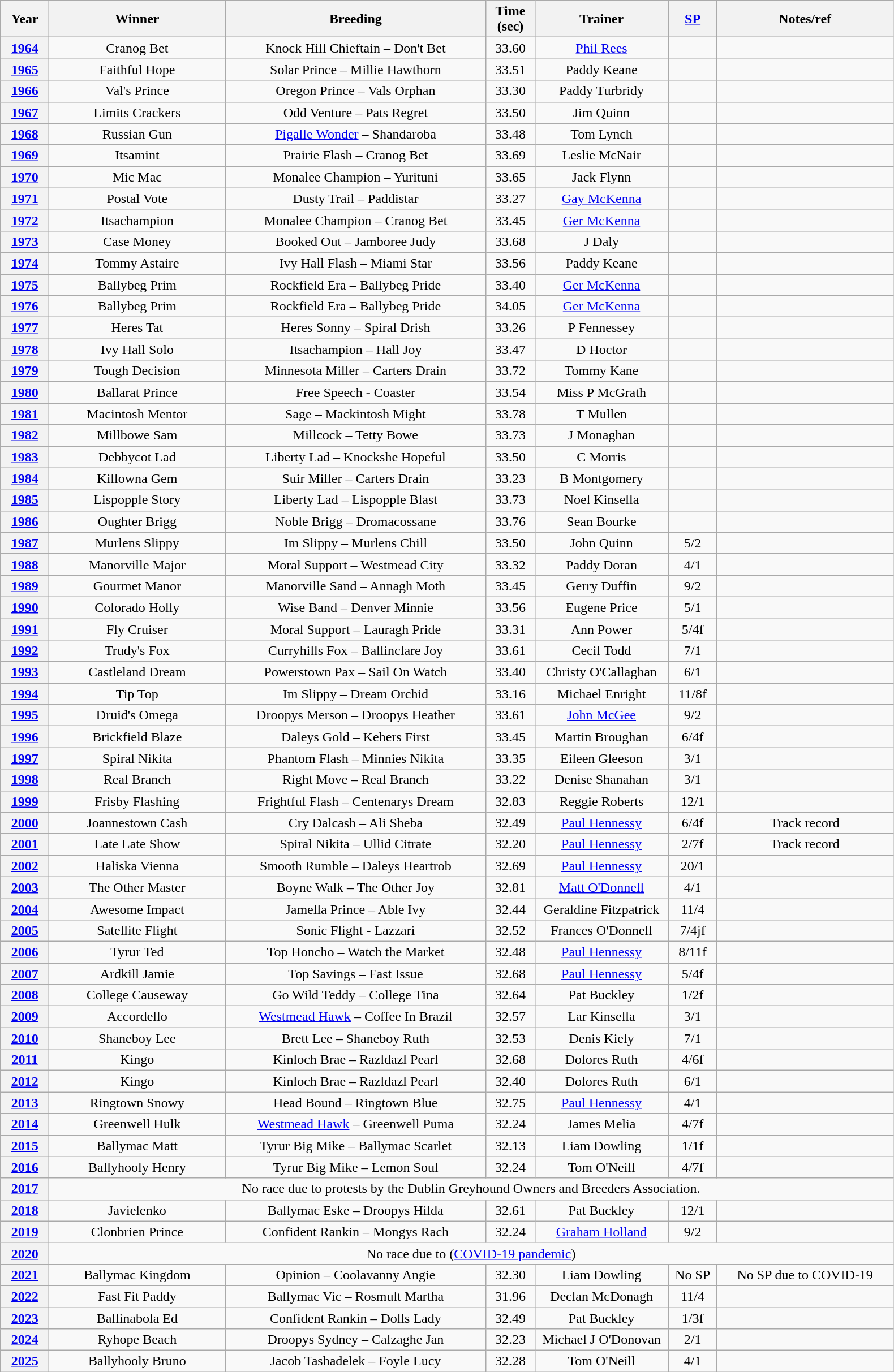<table class="wikitable" style="text-align:center">
<tr>
<th width=50>Year</th>
<th width=200>Winner</th>
<th width=300>Breeding</th>
<th width=50>Time (sec)</th>
<th width=150>Trainer</th>
<th width=50><a href='#'>SP</a></th>
<th width=200>Notes/ref</th>
</tr>
<tr>
<th><a href='#'>1964</a></th>
<td>Cranog Bet</td>
<td>Knock Hill Chieftain – Don't Bet</td>
<td>33.60</td>
<td><a href='#'>Phil Rees</a></td>
<td></td>
<td></td>
</tr>
<tr>
<th><a href='#'>1965</a></th>
<td>Faithful Hope</td>
<td>Solar Prince – Millie Hawthorn</td>
<td>33.51</td>
<td>Paddy Keane</td>
<td></td>
<td></td>
</tr>
<tr>
<th><a href='#'>1966</a></th>
<td>Val's Prince</td>
<td>Oregon Prince – Vals Orphan</td>
<td>33.30</td>
<td>Paddy Turbridy</td>
<td></td>
<td></td>
</tr>
<tr>
<th><a href='#'>1967</a></th>
<td>Limits Crackers</td>
<td>Odd Venture – Pats Regret</td>
<td>33.50</td>
<td>Jim Quinn</td>
<td></td>
<td></td>
</tr>
<tr>
<th><a href='#'>1968</a></th>
<td>Russian Gun</td>
<td><a href='#'>Pigalle Wonder</a> – Shandaroba</td>
<td>33.48</td>
<td>Tom Lynch</td>
<td></td>
<td></td>
</tr>
<tr>
<th><a href='#'>1969</a></th>
<td>Itsamint</td>
<td>Prairie Flash – Cranog Bet</td>
<td>33.69</td>
<td>Leslie McNair</td>
<td></td>
<td></td>
</tr>
<tr>
<th><a href='#'>1970</a></th>
<td>Mic Mac</td>
<td>Monalee Champion – Yurituni</td>
<td>33.65</td>
<td>Jack Flynn</td>
<td></td>
<td></td>
</tr>
<tr>
<th><a href='#'>1971</a></th>
<td>Postal Vote</td>
<td>Dusty Trail – Paddistar</td>
<td>33.27</td>
<td><a href='#'>Gay McKenna</a></td>
<td></td>
<td></td>
</tr>
<tr>
<th><a href='#'>1972</a></th>
<td>Itsachampion</td>
<td>Monalee Champion – Cranog Bet</td>
<td>33.45</td>
<td><a href='#'>Ger McKenna</a></td>
<td></td>
<td></td>
</tr>
<tr>
<th><a href='#'>1973</a></th>
<td>Case Money</td>
<td>Booked Out – Jamboree Judy</td>
<td>33.68</td>
<td>J Daly</td>
<td></td>
<td></td>
</tr>
<tr>
<th><a href='#'>1974</a></th>
<td>Tommy Astaire</td>
<td>Ivy Hall Flash – Miami Star</td>
<td>33.56</td>
<td>Paddy Keane</td>
<td></td>
<td></td>
</tr>
<tr>
<th><a href='#'>1975</a></th>
<td>Ballybeg Prim</td>
<td>Rockfield Era – Ballybeg Pride</td>
<td>33.40</td>
<td><a href='#'>Ger McKenna</a></td>
<td></td>
<td></td>
</tr>
<tr>
<th><a href='#'>1976</a></th>
<td>Ballybeg Prim</td>
<td>Rockfield Era – Ballybeg Pride</td>
<td>34.05</td>
<td><a href='#'>Ger McKenna</a></td>
<td></td>
<td></td>
</tr>
<tr>
<th><a href='#'>1977</a></th>
<td>Heres Tat</td>
<td>Heres Sonny – Spiral Drish</td>
<td>33.26</td>
<td>P Fennessey</td>
<td></td>
<td></td>
</tr>
<tr>
<th><a href='#'>1978</a></th>
<td>Ivy Hall Solo</td>
<td>Itsachampion – Hall Joy</td>
<td>33.47</td>
<td>D Hoctor</td>
<td></td>
<td></td>
</tr>
<tr>
<th><a href='#'>1979</a></th>
<td>Tough Decision</td>
<td>Minnesota Miller – Carters Drain</td>
<td>33.72</td>
<td>Tommy Kane</td>
<td></td>
<td></td>
</tr>
<tr>
<th><a href='#'>1980</a></th>
<td>Ballarat Prince</td>
<td>Free Speech - Coaster</td>
<td>33.54</td>
<td>Miss P McGrath</td>
<td></td>
<td></td>
</tr>
<tr>
<th><a href='#'>1981</a></th>
<td>Macintosh Mentor</td>
<td>Sage – Mackintosh Might</td>
<td>33.78</td>
<td>T Mullen</td>
<td></td>
<td></td>
</tr>
<tr>
<th><a href='#'>1982</a></th>
<td>Millbowe Sam</td>
<td>Millcock – Tetty Bowe</td>
<td>33.73</td>
<td>J Monaghan</td>
<td></td>
<td></td>
</tr>
<tr>
<th><a href='#'>1983</a></th>
<td>Debbycot Lad</td>
<td>Liberty Lad – Knockshe Hopeful</td>
<td>33.50</td>
<td>C Morris</td>
<td></td>
<td></td>
</tr>
<tr>
<th><a href='#'>1984</a></th>
<td>Killowna Gem</td>
<td>Suir Miller – Carters Drain</td>
<td>33.23</td>
<td>B Montgomery</td>
<td></td>
<td></td>
</tr>
<tr>
<th><a href='#'>1985</a></th>
<td>Lispopple Story</td>
<td>Liberty Lad – Lispopple Blast</td>
<td>33.73</td>
<td>Noel Kinsella</td>
<td></td>
<td></td>
</tr>
<tr>
<th><a href='#'>1986</a></th>
<td>Oughter Brigg</td>
<td>Noble Brigg – Dromacossane</td>
<td>33.76</td>
<td>Sean Bourke</td>
<td></td>
<td></td>
</tr>
<tr>
<th><a href='#'>1987</a></th>
<td>Murlens Slippy</td>
<td>Im Slippy – Murlens Chill</td>
<td>33.50</td>
<td>John Quinn</td>
<td>5/2</td>
<td></td>
</tr>
<tr>
<th><a href='#'>1988</a></th>
<td>Manorville Major</td>
<td>Moral Support – Westmead City</td>
<td>33.32</td>
<td>Paddy Doran</td>
<td>4/1</td>
<td></td>
</tr>
<tr>
<th><a href='#'>1989</a></th>
<td>Gourmet Manor</td>
<td>Manorville Sand – Annagh Moth</td>
<td>33.45</td>
<td>Gerry Duffin</td>
<td>9/2</td>
<td></td>
</tr>
<tr>
<th><a href='#'>1990</a></th>
<td>Colorado Holly</td>
<td>Wise Band – Denver Minnie</td>
<td>33.56</td>
<td>Eugene Price</td>
<td>5/1</td>
<td></td>
</tr>
<tr>
<th><a href='#'>1991</a></th>
<td>Fly Cruiser</td>
<td>Moral Support – Lauragh Pride</td>
<td>33.31</td>
<td>Ann Power</td>
<td>5/4f</td>
<td></td>
</tr>
<tr>
<th><a href='#'>1992</a></th>
<td>Trudy's Fox</td>
<td>Curryhills Fox – Ballinclare Joy</td>
<td>33.61</td>
<td>Cecil Todd</td>
<td>7/1</td>
<td></td>
</tr>
<tr>
<th><a href='#'>1993</a></th>
<td>Castleland Dream</td>
<td>Powerstown Pax – Sail On Watch</td>
<td>33.40</td>
<td>Christy O'Callaghan</td>
<td>6/1</td>
<td></td>
</tr>
<tr>
<th><a href='#'>1994</a></th>
<td>Tip Top</td>
<td>Im Slippy – Dream Orchid</td>
<td>33.16</td>
<td>Michael Enright</td>
<td>11/8f</td>
<td></td>
</tr>
<tr>
<th><a href='#'>1995</a></th>
<td>Druid's Omega</td>
<td>Droopys Merson – Droopys Heather</td>
<td>33.61</td>
<td><a href='#'>John McGee</a></td>
<td>9/2</td>
<td></td>
</tr>
<tr>
<th><a href='#'>1996</a></th>
<td>Brickfield Blaze</td>
<td>Daleys Gold – Kehers First</td>
<td>33.45</td>
<td>Martin Broughan</td>
<td>6/4f</td>
<td></td>
</tr>
<tr>
<th><a href='#'>1997</a></th>
<td>Spiral Nikita</td>
<td>Phantom Flash – Minnies Nikita</td>
<td>33.35</td>
<td>Eileen Gleeson</td>
<td>3/1</td>
<td></td>
</tr>
<tr>
<th><a href='#'>1998</a></th>
<td>Real Branch</td>
<td>Right Move – Real Branch</td>
<td>33.22</td>
<td>Denise Shanahan</td>
<td>3/1</td>
<td></td>
</tr>
<tr>
<th><a href='#'>1999</a></th>
<td>Frisby Flashing</td>
<td>Frightful Flash – Centenarys Dream</td>
<td>32.83</td>
<td>Reggie Roberts</td>
<td>12/1</td>
<td></td>
</tr>
<tr>
<th><a href='#'>2000</a></th>
<td>Joannestown Cash</td>
<td>Cry Dalcash – Ali Sheba</td>
<td>32.49</td>
<td><a href='#'>Paul Hennessy</a></td>
<td>6/4f</td>
<td>Track record</td>
</tr>
<tr>
<th><a href='#'>2001</a></th>
<td>Late Late Show</td>
<td>Spiral Nikita – Ullid Citrate</td>
<td>32.20</td>
<td><a href='#'>Paul Hennessy</a></td>
<td>2/7f</td>
<td>Track record</td>
</tr>
<tr>
<th><a href='#'>2002</a></th>
<td>Haliska Vienna</td>
<td>Smooth Rumble – Daleys Heartrob</td>
<td>32.69</td>
<td><a href='#'>Paul Hennessy</a></td>
<td>20/1</td>
<td></td>
</tr>
<tr>
<th><a href='#'>2003</a></th>
<td>The Other Master</td>
<td>Boyne Walk – The Other Joy</td>
<td>32.81</td>
<td><a href='#'>Matt O'Donnell</a></td>
<td>4/1</td>
<td></td>
</tr>
<tr>
<th><a href='#'>2004</a></th>
<td>Awesome Impact</td>
<td>Jamella Prince – Able Ivy</td>
<td>32.44</td>
<td>Geraldine Fitzpatrick</td>
<td>11/4</td>
<td></td>
</tr>
<tr>
<th><a href='#'>2005</a></th>
<td>Satellite Flight</td>
<td>Sonic Flight - Lazzari</td>
<td>32.52</td>
<td>Frances O'Donnell</td>
<td>7/4jf</td>
<td></td>
</tr>
<tr>
<th><a href='#'>2006</a></th>
<td>Tyrur Ted</td>
<td>Top Honcho – Watch the Market</td>
<td>32.48</td>
<td><a href='#'>Paul Hennessy</a></td>
<td>8/11f</td>
<td></td>
</tr>
<tr>
<th><a href='#'>2007</a></th>
<td>Ardkill Jamie</td>
<td>Top Savings – Fast Issue</td>
<td>32.68</td>
<td><a href='#'>Paul Hennessy</a></td>
<td>5/4f</td>
<td></td>
</tr>
<tr>
<th><a href='#'>2008</a></th>
<td>College Causeway</td>
<td>Go Wild Teddy – College Tina</td>
<td>32.64</td>
<td>Pat Buckley</td>
<td>1/2f</td>
<td></td>
</tr>
<tr>
<th><a href='#'>2009</a></th>
<td>Accordello</td>
<td><a href='#'>Westmead Hawk</a> – Coffee In Brazil</td>
<td>32.57</td>
<td>Lar Kinsella</td>
<td>3/1</td>
<td></td>
</tr>
<tr>
<th><a href='#'>2010</a></th>
<td>Shaneboy Lee</td>
<td>Brett Lee – Shaneboy Ruth</td>
<td>32.53</td>
<td>Denis Kiely</td>
<td>7/1</td>
<td></td>
</tr>
<tr>
<th><a href='#'>2011</a></th>
<td>Kingo</td>
<td>Kinloch Brae – Razldazl Pearl</td>
<td>32.68</td>
<td>Dolores Ruth</td>
<td>4/6f</td>
<td></td>
</tr>
<tr>
<th><a href='#'>2012</a></th>
<td>Kingo</td>
<td>Kinloch Brae – Razldazl Pearl</td>
<td>32.40</td>
<td>Dolores Ruth</td>
<td>6/1</td>
<td></td>
</tr>
<tr>
<th><a href='#'>2013</a></th>
<td>Ringtown Snowy</td>
<td>Head Bound – Ringtown Blue</td>
<td>32.75</td>
<td><a href='#'>Paul Hennessy</a></td>
<td>4/1</td>
<td></td>
</tr>
<tr>
<th><a href='#'>2014</a></th>
<td>Greenwell Hulk</td>
<td><a href='#'>Westmead Hawk</a> – Greenwell Puma</td>
<td>32.24</td>
<td>James Melia</td>
<td>4/7f</td>
<td></td>
</tr>
<tr>
<th><a href='#'>2015</a></th>
<td>Ballymac Matt</td>
<td>Tyrur Big Mike – Ballymac Scarlet</td>
<td>32.13</td>
<td>Liam Dowling</td>
<td>1/1f</td>
<td></td>
</tr>
<tr>
<th><a href='#'>2016</a></th>
<td>Ballyhooly Henry</td>
<td>Tyrur Big Mike – Lemon Soul</td>
<td>32.24</td>
<td>Tom O'Neill</td>
<td>4/7f</td>
<td></td>
</tr>
<tr>
<th><a href='#'>2017</a></th>
<td colspan=6>No race due to protests by the  Dublin Greyhound Owners and Breeders Association.</td>
</tr>
<tr>
<th><a href='#'>2018</a></th>
<td>Javielenko</td>
<td>Ballymac Eske – Droopys Hilda</td>
<td>32.61</td>
<td>Pat Buckley</td>
<td>12/1</td>
<td></td>
</tr>
<tr>
<th><a href='#'>2019</a></th>
<td>Clonbrien Prince</td>
<td>Confident Rankin – Mongys Rach</td>
<td>32.24</td>
<td><a href='#'>Graham Holland</a></td>
<td>9/2</td>
<td></td>
</tr>
<tr>
<th><a href='#'>2020</a></th>
<td colspan=6>No race due to (<a href='#'>COVID-19 pandemic</a>)</td>
</tr>
<tr>
<th><a href='#'>2021</a></th>
<td>Ballymac Kingdom</td>
<td> Opinion – Coolavanny Angie</td>
<td>32.30</td>
<td>Liam Dowling</td>
<td>No SP</td>
<td>No SP due to COVID-19</td>
</tr>
<tr>
<th><a href='#'>2022</a></th>
<td>Fast Fit Paddy</td>
<td>Ballymac Vic – Rosmult Martha</td>
<td>31.96</td>
<td>Declan McDonagh</td>
<td>11/4</td>
<td></td>
</tr>
<tr>
<th><a href='#'>2023</a></th>
<td>Ballinabola Ed</td>
<td>Confident Rankin – Dolls Lady</td>
<td>32.49</td>
<td>Pat Buckley</td>
<td>1/3f</td>
<td></td>
</tr>
<tr>
<th><a href='#'>2024</a></th>
<td>Ryhope Beach</td>
<td>Droopys Sydney – Calzaghe Jan</td>
<td>32.23</td>
<td>Michael J O'Donovan</td>
<td>2/1</td>
<td></td>
</tr>
<tr>
<th><a href='#'>2025</a></th>
<td>Ballyhooly Bruno</td>
<td>Jacob Tashadelek – Foyle Lucy</td>
<td>32.28</td>
<td>Tom O'Neill</td>
<td>4/1</td>
<td></td>
</tr>
</table>
